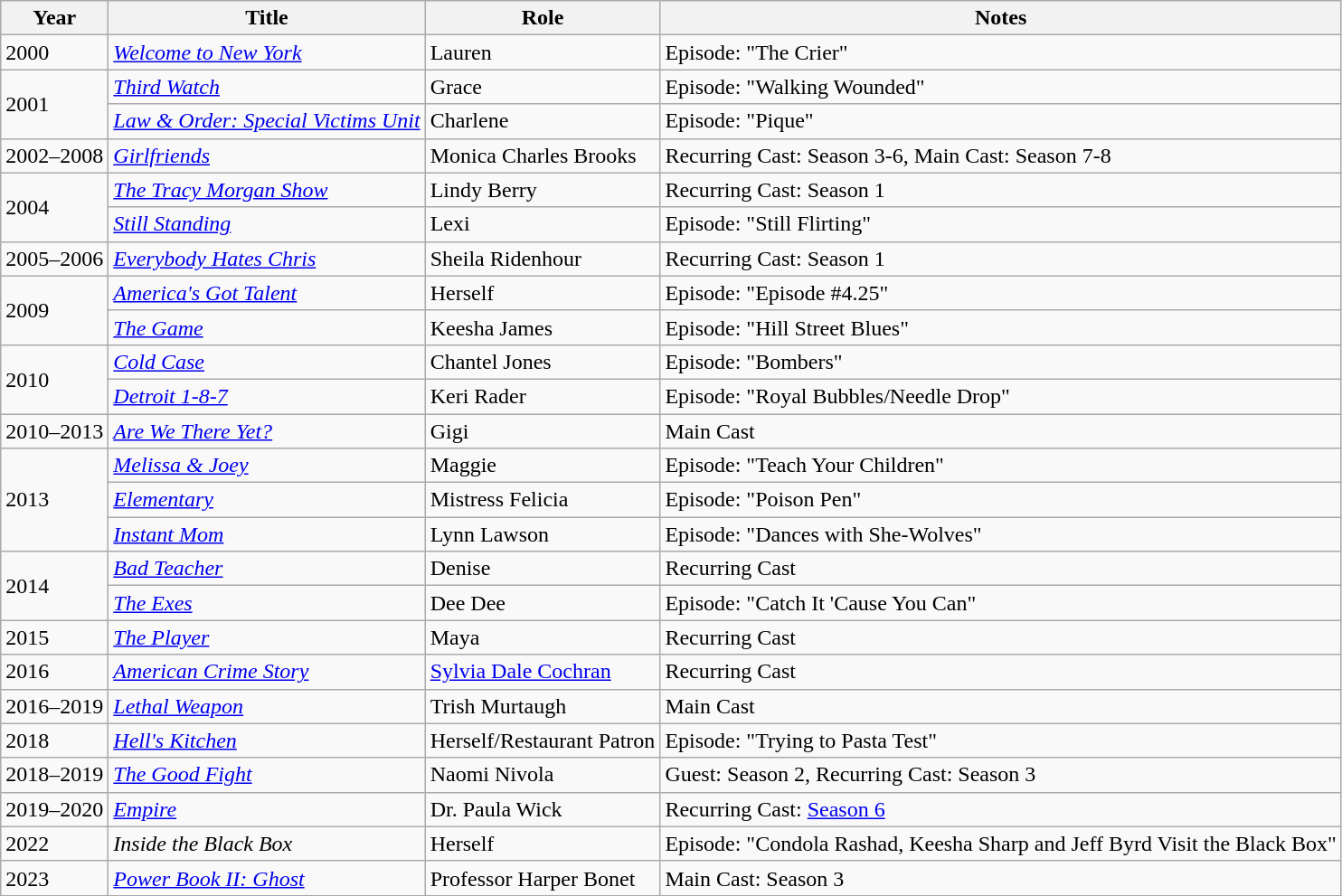<table class="wikitable sortable">
<tr>
<th>Year</th>
<th>Title</th>
<th>Role</th>
<th>Notes</th>
</tr>
<tr>
<td>2000</td>
<td><em><a href='#'>Welcome to New York</a></em></td>
<td>Lauren</td>
<td>Episode: "The Crier"</td>
</tr>
<tr>
<td rowspan=2>2001</td>
<td><em><a href='#'>Third Watch</a></em></td>
<td>Grace</td>
<td>Episode: "Walking Wounded"</td>
</tr>
<tr>
<td><em><a href='#'>Law & Order: Special Victims Unit</a></em></td>
<td>Charlene</td>
<td>Episode: "Pique"</td>
</tr>
<tr>
<td>2002–2008</td>
<td><em><a href='#'>Girlfriends</a></em></td>
<td>Monica Charles Brooks</td>
<td>Recurring Cast: Season 3-6, Main Cast: Season 7-8</td>
</tr>
<tr>
<td rowspan=2>2004</td>
<td><em><a href='#'>The Tracy Morgan Show</a></em></td>
<td>Lindy Berry</td>
<td>Recurring Cast: Season 1</td>
</tr>
<tr>
<td><em><a href='#'>Still Standing</a></em></td>
<td>Lexi</td>
<td>Episode: "Still Flirting"</td>
</tr>
<tr>
<td>2005–2006</td>
<td><em><a href='#'>Everybody Hates Chris</a></em></td>
<td>Sheila Ridenhour</td>
<td>Recurring Cast: Season 1</td>
</tr>
<tr>
<td rowspan=2>2009</td>
<td><em><a href='#'>America's Got Talent</a></em></td>
<td>Herself</td>
<td>Episode: "Episode #4.25"</td>
</tr>
<tr>
<td><em><a href='#'>The Game</a></em></td>
<td>Keesha James</td>
<td>Episode: "Hill Street Blues"</td>
</tr>
<tr>
<td rowspan=2>2010</td>
<td><em><a href='#'>Cold Case</a></em></td>
<td>Chantel Jones</td>
<td>Episode: "Bombers"</td>
</tr>
<tr>
<td><em><a href='#'>Detroit 1-8-7</a></em></td>
<td>Keri Rader</td>
<td>Episode: "Royal Bubbles/Needle Drop"</td>
</tr>
<tr>
<td>2010–2013</td>
<td><em><a href='#'>Are We There Yet?</a></em></td>
<td>Gigi</td>
<td>Main Cast</td>
</tr>
<tr>
<td rowspan=3>2013</td>
<td><em><a href='#'>Melissa & Joey</a></em></td>
<td>Maggie</td>
<td>Episode: "Teach Your Children"</td>
</tr>
<tr>
<td><em><a href='#'>Elementary</a></em></td>
<td>Mistress Felicia</td>
<td>Episode: "Poison Pen"</td>
</tr>
<tr>
<td><em><a href='#'>Instant Mom</a></em></td>
<td>Lynn Lawson</td>
<td>Episode: "Dances with She-Wolves"</td>
</tr>
<tr>
<td rowspan=2>2014</td>
<td><em><a href='#'>Bad Teacher</a></em></td>
<td>Denise</td>
<td>Recurring Cast</td>
</tr>
<tr>
<td><em><a href='#'>The Exes</a></em></td>
<td>Dee Dee</td>
<td>Episode: "Catch It 'Cause You Can"</td>
</tr>
<tr>
<td>2015</td>
<td><em><a href='#'>The Player</a></em></td>
<td>Maya</td>
<td>Recurring Cast</td>
</tr>
<tr>
<td>2016</td>
<td><em><a href='#'>American Crime Story</a></em></td>
<td><a href='#'>Sylvia Dale Cochran</a></td>
<td>Recurring Cast</td>
</tr>
<tr>
<td>2016–2019</td>
<td><em><a href='#'>Lethal Weapon</a></em></td>
<td>Trish Murtaugh</td>
<td>Main Cast</td>
</tr>
<tr>
<td>2018</td>
<td><em><a href='#'>Hell's Kitchen</a></em></td>
<td>Herself/Restaurant Patron</td>
<td>Episode: "Trying to Pasta Test"</td>
</tr>
<tr>
<td>2018–2019</td>
<td><em><a href='#'>The Good Fight</a></em></td>
<td>Naomi Nivola</td>
<td>Guest: Season 2, Recurring Cast: Season 3</td>
</tr>
<tr>
<td>2019–2020</td>
<td><em><a href='#'>Empire</a></em></td>
<td>Dr. Paula Wick</td>
<td>Recurring Cast: <a href='#'>Season 6</a></td>
</tr>
<tr>
<td>2022</td>
<td><em>Inside the Black Box</em></td>
<td>Herself</td>
<td>Episode: "Condola Rashad, Keesha Sharp and Jeff Byrd Visit the Black Box"</td>
</tr>
<tr>
<td>2023</td>
<td><em><a href='#'>Power Book II: Ghost</a></em></td>
<td>Professor Harper Bonet</td>
<td>Main Cast: Season 3</td>
</tr>
<tr>
</tr>
</table>
